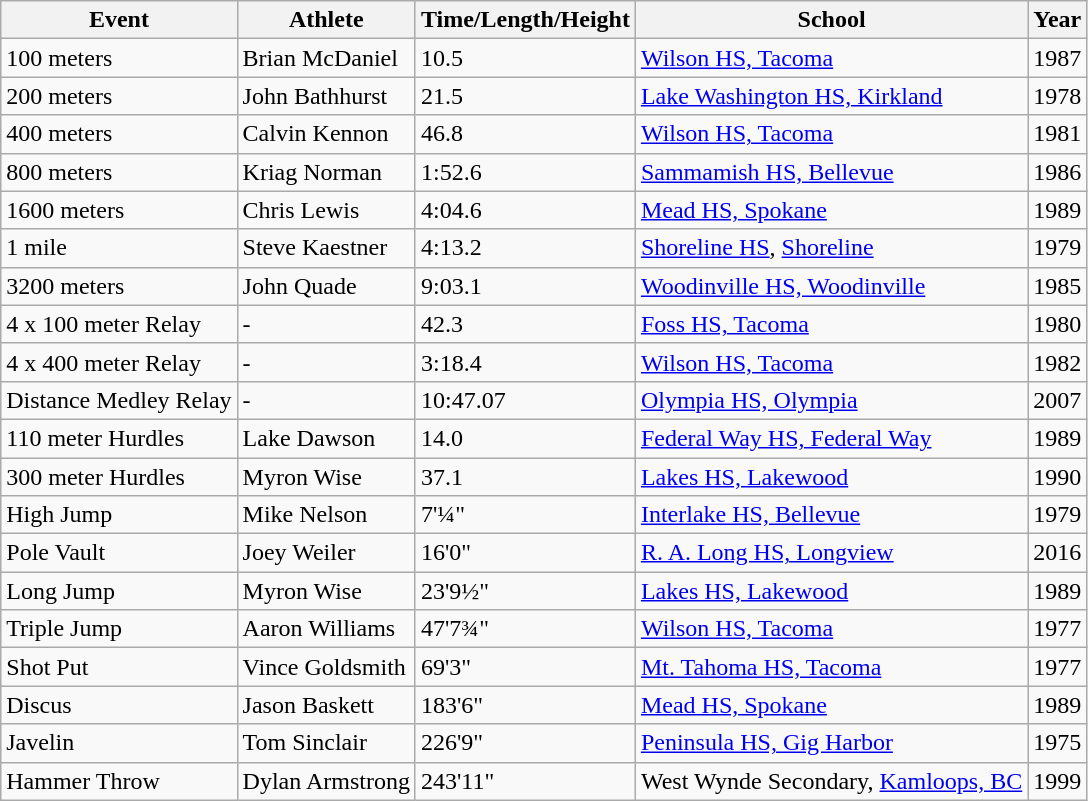<table class="wikitable">
<tr>
<th>Event</th>
<th>Athlete</th>
<th>Time/Length/Height</th>
<th>School</th>
<th>Year</th>
</tr>
<tr>
<td>100 meters</td>
<td>Brian McDaniel</td>
<td>10.5</td>
<td><a href='#'>Wilson HS, Tacoma</a></td>
<td>1987</td>
</tr>
<tr>
<td>200 meters</td>
<td>John Bathhurst</td>
<td>21.5</td>
<td><a href='#'>Lake Washington HS, Kirkland</a></td>
<td>1978</td>
</tr>
<tr>
<td>400 meters</td>
<td>Calvin Kennon</td>
<td>46.8</td>
<td><a href='#'>Wilson HS, Tacoma</a></td>
<td>1981</td>
</tr>
<tr>
<td>800 meters</td>
<td>Kriag Norman</td>
<td>1:52.6</td>
<td><a href='#'>Sammamish HS, Bellevue</a></td>
<td>1986</td>
</tr>
<tr>
<td>1600 meters</td>
<td>Chris Lewis</td>
<td>4:04.6</td>
<td><a href='#'>Mead HS, Spokane</a></td>
<td>1989</td>
</tr>
<tr>
<td>1 mile</td>
<td>Steve Kaestner</td>
<td>4:13.2</td>
<td><a href='#'>Shoreline HS</a>, <a href='#'>Shoreline</a></td>
<td>1979</td>
</tr>
<tr>
<td>3200 meters</td>
<td>John Quade</td>
<td>9:03.1</td>
<td><a href='#'>Woodinville HS, Woodinville</a></td>
<td>1985</td>
</tr>
<tr>
<td>4 x 100 meter Relay</td>
<td>-</td>
<td>42.3</td>
<td><a href='#'>Foss HS, Tacoma</a></td>
<td>1980</td>
</tr>
<tr>
<td>4 x 400 meter Relay</td>
<td>-</td>
<td>3:18.4</td>
<td><a href='#'>Wilson HS, Tacoma</a></td>
<td>1982</td>
</tr>
<tr>
<td>Distance Medley Relay</td>
<td>-</td>
<td>10:47.07</td>
<td><a href='#'>Olympia HS, Olympia</a></td>
<td>2007</td>
</tr>
<tr>
<td>110 meter Hurdles</td>
<td>Lake Dawson</td>
<td>14.0</td>
<td><a href='#'>Federal Way HS, Federal Way</a></td>
<td>1989</td>
</tr>
<tr>
<td>300 meter Hurdles</td>
<td>Myron Wise</td>
<td>37.1</td>
<td><a href='#'>Lakes HS, Lakewood</a></td>
<td>1990</td>
</tr>
<tr>
<td>High Jump</td>
<td>Mike Nelson</td>
<td>7'¼"</td>
<td><a href='#'>Interlake HS, Bellevue</a></td>
<td>1979</td>
</tr>
<tr>
<td>Pole Vault</td>
<td>Joey Weiler</td>
<td>16'0"</td>
<td><a href='#'>R. A. Long HS, Longview</a></td>
<td>2016</td>
</tr>
<tr>
<td>Long Jump</td>
<td>Myron Wise</td>
<td>23'9½"</td>
<td><a href='#'>Lakes HS, Lakewood</a></td>
<td>1989</td>
</tr>
<tr>
<td>Triple Jump</td>
<td>Aaron Williams</td>
<td>47'7¾"</td>
<td><a href='#'>Wilson HS, Tacoma</a></td>
<td>1977</td>
</tr>
<tr>
<td>Shot Put</td>
<td>Vince Goldsmith</td>
<td>69'3"</td>
<td><a href='#'>Mt. Tahoma HS, Tacoma</a></td>
<td>1977</td>
</tr>
<tr>
<td>Discus</td>
<td>Jason Baskett</td>
<td>183'6"</td>
<td><a href='#'>Mead HS, Spokane</a></td>
<td>1989</td>
</tr>
<tr>
<td>Javelin</td>
<td>Tom Sinclair</td>
<td>226'9"</td>
<td><a href='#'>Peninsula HS, Gig Harbor</a></td>
<td>1975</td>
</tr>
<tr>
<td>Hammer Throw</td>
<td>Dylan Armstrong</td>
<td>243'11"</td>
<td>West Wynde Secondary, <a href='#'>Kamloops, BC</a></td>
<td>1999</td>
</tr>
</table>
